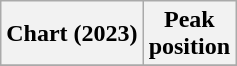<table class="wikitable plainrowheaders" style="text-align:center">
<tr>
<th scope="col">Chart (2023)</th>
<th scope="col">Peak<br>position</th>
</tr>
<tr>
</tr>
</table>
